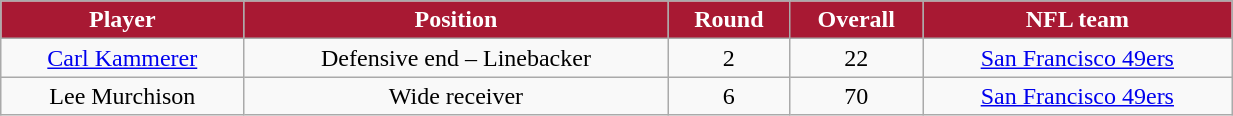<table class="wikitable" width="65%">
<tr align="center"  style="background:#A81933;color:#FFFFFF;">
<td><strong>Player</strong></td>
<td><strong>Position</strong></td>
<td><strong>Round</strong></td>
<td><strong>Overall</strong></td>
<td><strong>NFL team</strong></td>
</tr>
<tr align="center" bgcolor="">
<td><a href='#'>Carl Kammerer</a></td>
<td>Defensive end – Linebacker</td>
<td>2</td>
<td>22</td>
<td><a href='#'>San Francisco 49ers</a></td>
</tr>
<tr align="center" bgcolor="">
<td>Lee Murchison</td>
<td>Wide receiver</td>
<td>6</td>
<td>70</td>
<td><a href='#'>San Francisco 49ers</a></td>
</tr>
</table>
